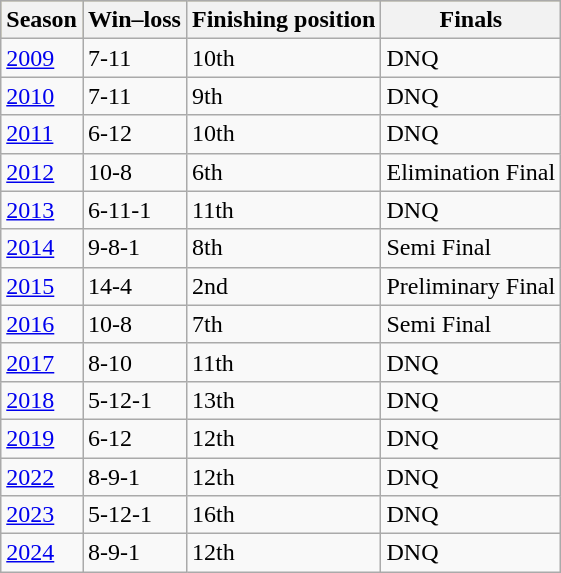<table class="wikitable">
<tr style="background:#bdb76b;">
<th>Season</th>
<th>Win–loss</th>
<th>Finishing position</th>
<th>Finals</th>
</tr>
<tr>
<td><a href='#'>2009</a></td>
<td>7-11</td>
<td>10th</td>
<td>DNQ</td>
</tr>
<tr>
<td><a href='#'>2010</a></td>
<td>7-11</td>
<td>9th</td>
<td>DNQ</td>
</tr>
<tr>
<td><a href='#'>2011</a></td>
<td>6-12</td>
<td>10th</td>
<td>DNQ</td>
</tr>
<tr>
<td><a href='#'>2012</a></td>
<td>10-8</td>
<td>6th</td>
<td>Elimination Final</td>
</tr>
<tr>
<td><a href='#'>2013</a></td>
<td>6-11-1</td>
<td>11th</td>
<td>DNQ</td>
</tr>
<tr>
<td><a href='#'>2014</a></td>
<td>9-8-1</td>
<td>8th</td>
<td>Semi Final</td>
</tr>
<tr>
<td><a href='#'>2015</a></td>
<td>14-4</td>
<td>2nd</td>
<td>Preliminary Final</td>
</tr>
<tr>
<td><a href='#'>2016</a></td>
<td>10-8</td>
<td>7th</td>
<td>Semi Final</td>
</tr>
<tr>
<td><a href='#'>2017</a></td>
<td>8-10</td>
<td>11th</td>
<td>DNQ</td>
</tr>
<tr>
<td><a href='#'>2018</a></td>
<td>5-12-1</td>
<td>13th</td>
<td>DNQ</td>
</tr>
<tr>
<td><a href='#'>2019</a></td>
<td>6-12</td>
<td>12th</td>
<td>DNQ</td>
</tr>
<tr>
<td><a href='#'>2022</a></td>
<td>8-9-1</td>
<td>12th</td>
<td>DNQ</td>
</tr>
<tr>
<td><a href='#'>2023</a></td>
<td>5-12-1</td>
<td>16th</td>
<td>DNQ</td>
</tr>
<tr>
<td><a href='#'>2024</a></td>
<td>8-9-1</td>
<td>12th</td>
<td>DNQ</td>
</tr>
</table>
